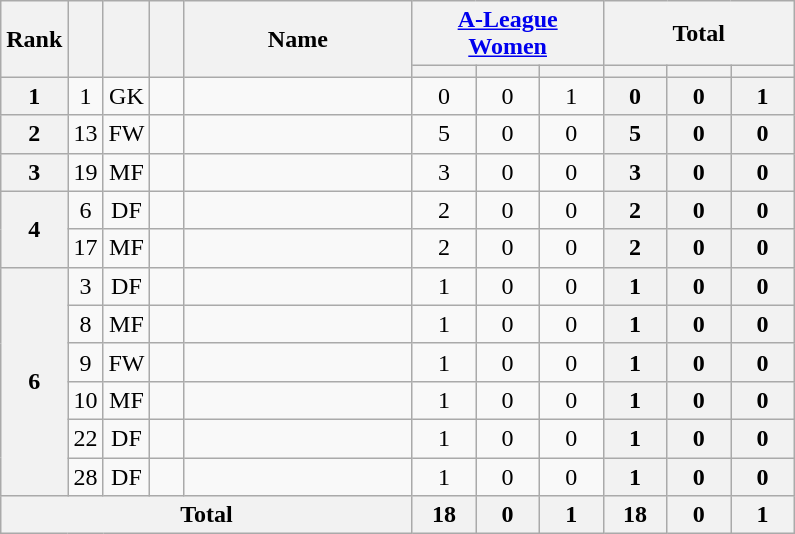<table class="wikitable sortable" style="text-align:center;">
<tr>
<th rowspan="2" width="15">Rank</th>
<th rowspan="2" width="15"></th>
<th rowspan="2" width="15"></th>
<th rowspan="2" width="15"></th>
<th rowspan="2" width="145">Name</th>
<th colspan="3" width="120"><a href='#'>A-League Women</a></th>
<th colspan="3" width="120">Total</th>
</tr>
<tr>
<th style="width:30px"></th>
<th style="width:30px"></th>
<th style="width:30px"></th>
<th style="width:30px"></th>
<th style="width:30px"></th>
<th style="width:30px"></th>
</tr>
<tr>
<th>1</th>
<td>1</td>
<td>GK</td>
<td></td>
<td align="left"><br></td>
<td>0</td>
<td>0</td>
<td>1<br></td>
<th>0</th>
<th>0</th>
<th>1</th>
</tr>
<tr>
<th>2</th>
<td>13</td>
<td>FW</td>
<td></td>
<td align="left"><br></td>
<td>5</td>
<td>0</td>
<td>0<br></td>
<th>5</th>
<th>0</th>
<th>0</th>
</tr>
<tr>
<th>3</th>
<td>19</td>
<td>MF</td>
<td></td>
<td align="left"><br></td>
<td>3</td>
<td>0</td>
<td>0<br></td>
<th>3</th>
<th>0</th>
<th>0</th>
</tr>
<tr>
<th rowspan="2">4</th>
<td>6</td>
<td>DF</td>
<td></td>
<td align="left"><br></td>
<td>2</td>
<td>0</td>
<td>0<br></td>
<th>2</th>
<th>0</th>
<th>0</th>
</tr>
<tr>
<td>17</td>
<td>MF</td>
<td></td>
<td align="left"><br></td>
<td>2</td>
<td>0</td>
<td>0<br></td>
<th>2</th>
<th>0</th>
<th>0</th>
</tr>
<tr>
<th rowspan="6">6</th>
<td>3</td>
<td>DF</td>
<td></td>
<td align="left"><br></td>
<td>1</td>
<td>0</td>
<td>0<br></td>
<th>1</th>
<th>0</th>
<th>0</th>
</tr>
<tr>
<td>8</td>
<td>MF</td>
<td></td>
<td align="left"><br></td>
<td>1</td>
<td>0</td>
<td>0<br></td>
<th>1</th>
<th>0</th>
<th>0</th>
</tr>
<tr>
<td>9</td>
<td>FW</td>
<td></td>
<td align="left"><br></td>
<td>1</td>
<td>0</td>
<td>0<br></td>
<th>1</th>
<th>0</th>
<th>0</th>
</tr>
<tr>
<td>10</td>
<td>MF</td>
<td></td>
<td align="left"><br></td>
<td>1</td>
<td>0</td>
<td>0<br></td>
<th>1</th>
<th>0</th>
<th>0</th>
</tr>
<tr>
<td>22</td>
<td>DF</td>
<td></td>
<td align="left"><br></td>
<td>1</td>
<td>0</td>
<td>0<br></td>
<th>1</th>
<th>0</th>
<th>0</th>
</tr>
<tr>
<td>28</td>
<td>DF</td>
<td></td>
<td align="left"><br></td>
<td>1</td>
<td>0</td>
<td>0<br></td>
<th>1</th>
<th>0</th>
<th>0</th>
</tr>
<tr>
<th colspan="5">Total<br></th>
<th>18</th>
<th>0</th>
<th>1<br></th>
<th>18</th>
<th>0</th>
<th>1</th>
</tr>
</table>
